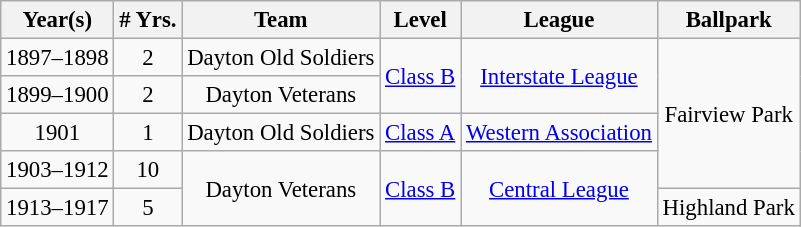<table class="wikitable" style="text-align:center; font-size: 95%;">
<tr>
<th>Year(s)</th>
<th># Yrs.</th>
<th>Team</th>
<th>Level</th>
<th>League</th>
<th>Ballpark</th>
</tr>
<tr>
<td>1897–1898</td>
<td>2</td>
<td>Dayton Old Soldiers</td>
<td rowspan=2><a href='#'>Class B</a></td>
<td rowspan=2><a href='#'>Interstate League</a></td>
<td rowspan=4>Fairview Park</td>
</tr>
<tr>
<td>1899–1900</td>
<td>2</td>
<td>Dayton Veterans</td>
</tr>
<tr>
<td>1901</td>
<td>1</td>
<td>Dayton Old Soldiers</td>
<td><a href='#'>Class A</a></td>
<td><a href='#'>Western Association</a></td>
</tr>
<tr>
<td>1903–1912</td>
<td>10</td>
<td rowspan=2>Dayton Veterans</td>
<td rowspan=2><a href='#'>Class B</a></td>
<td rowspan=2><a href='#'>Central League</a></td>
</tr>
<tr>
<td>1913–1917</td>
<td>5</td>
<td>Highland Park</td>
</tr>
</table>
